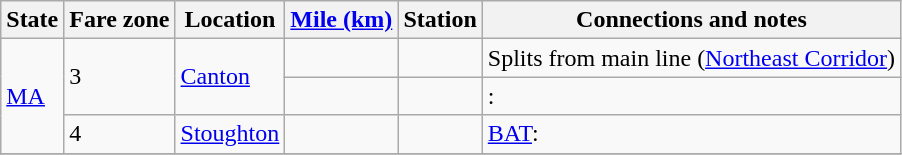<table class="wikitable">
<tr>
<th>State</th>
<th>Fare zone</th>
<th>Location</th>
<th><a href='#'>Mile (km)</a></th>
<th>Station</th>
<th>Connections and notes</th>
</tr>
<tr>
<td rowspan=3><a href='#'>MA</a></td>
<td rowspan="2">3</td>
<td rowspan="2"><a href='#'>Canton</a></td>
<td></td>
<td> </td>
<td>Splits from main line (<a href='#'>Northeast Corridor</a>)</td>
</tr>
<tr>
<td></td>
<td> </td>
<td>: </td>
</tr>
<tr>
<td>4</td>
<td><a href='#'>Stoughton</a></td>
<td></td>
<td> </td>
<td> <a href='#'>BAT</a>: </td>
</tr>
<tr>
</tr>
</table>
